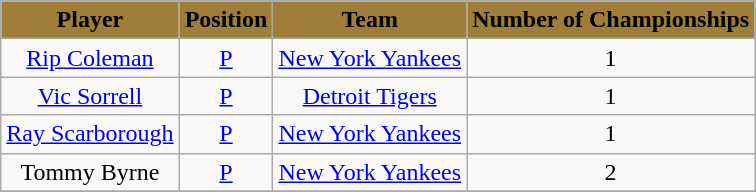<table class="wikitable sortable" style="text-align: center">
<tr>
<th style="background: #9E7E38;">Player</th>
<th style="background: #9E7E38;">Position</th>
<th style="background: #9E7E38;">Team</th>
<th style="background: #9E7E38;">Number of Championships</th>
</tr>
<tr>
<td><a href='#'>Rip Coleman</a></td>
<td><a href='#'>P</a></td>
<td><a href='#'>New York Yankees</a></td>
<td>1</td>
</tr>
<tr>
<td><a href='#'>Vic Sorrell</a></td>
<td><a href='#'>P</a></td>
<td><a href='#'>Detroit Tigers</a></td>
<td>1</td>
</tr>
<tr>
<td><a href='#'>Ray Scarborough</a></td>
<td><a href='#'>P</a></td>
<td><a href='#'>New York Yankees</a></td>
<td>1</td>
</tr>
<tr>
<td>Tommy Byrne</td>
<td><a href='#'>P</a></td>
<td><a href='#'>New York Yankees</a></td>
<td>2</td>
</tr>
<tr>
</tr>
</table>
